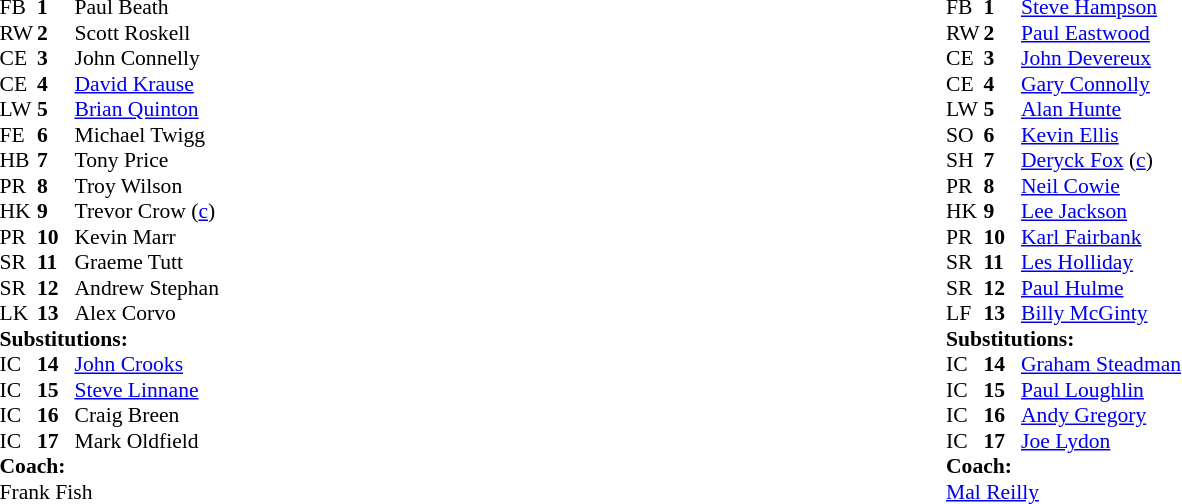<table width="100%">
<tr>
<td valign="top" width="50%"><br><table style="font-size: 90%" cellspacing="0" cellpadding="0">
<tr>
<th width="25"></th>
<th width="25"></th>
</tr>
<tr>
<td>FB</td>
<td><strong>1</strong></td>
<td>Paul Beath</td>
</tr>
<tr>
<td>RW</td>
<td><strong>2</strong></td>
<td>Scott Roskell</td>
</tr>
<tr>
<td>CE</td>
<td><strong>3</strong></td>
<td>John Connelly</td>
</tr>
<tr>
<td>CE</td>
<td><strong>4</strong></td>
<td><a href='#'>David Krause</a></td>
</tr>
<tr>
<td>LW</td>
<td><strong>5</strong></td>
<td><a href='#'>Brian Quinton</a></td>
</tr>
<tr>
<td>FE</td>
<td><strong>6</strong></td>
<td>Michael Twigg</td>
</tr>
<tr>
<td>HB</td>
<td><strong>7</strong></td>
<td>Tony Price</td>
</tr>
<tr>
<td>PR</td>
<td><strong>8</strong></td>
<td>Troy Wilson</td>
</tr>
<tr>
<td>HK</td>
<td><strong>9</strong></td>
<td>Trevor Crow (<a href='#'>c</a>)</td>
</tr>
<tr>
<td>PR</td>
<td><strong>10</strong></td>
<td>Kevin Marr</td>
</tr>
<tr>
<td>SR</td>
<td><strong>11</strong></td>
<td>Graeme Tutt</td>
</tr>
<tr>
<td>SR</td>
<td><strong>12</strong></td>
<td>Andrew Stephan</td>
</tr>
<tr>
<td>LK</td>
<td><strong>13</strong></td>
<td>Alex Corvo</td>
</tr>
<tr>
<td colspan=3><strong>Substitutions:</strong></td>
</tr>
<tr>
<td>IC</td>
<td><strong>14</strong></td>
<td><a href='#'>John Crooks</a></td>
</tr>
<tr>
<td>IC</td>
<td><strong>15</strong></td>
<td><a href='#'>Steve Linnane</a></td>
</tr>
<tr>
<td>IC</td>
<td><strong>16</strong></td>
<td>Craig Breen</td>
</tr>
<tr>
<td>IC</td>
<td><strong>17</strong></td>
<td>Mark Oldfield</td>
</tr>
<tr>
<td colspan=3><strong>Coach:</strong></td>
</tr>
<tr>
<td colspan="4"> Frank Fish</td>
</tr>
</table>
</td>
<td valign="top" width="50%"><br><table style="font-size: 90%" cellspacing="0" cellpadding="0">
<tr>
<th width="25"></th>
<th width="25"></th>
</tr>
<tr>
<td>FB</td>
<td><strong>1</strong></td>
<td><a href='#'>Steve Hampson</a></td>
</tr>
<tr>
<td>RW</td>
<td><strong>2</strong></td>
<td><a href='#'>Paul Eastwood</a></td>
</tr>
<tr>
<td>CE</td>
<td><strong>3</strong></td>
<td><a href='#'>John Devereux</a></td>
</tr>
<tr>
<td>CE</td>
<td><strong>4</strong></td>
<td><a href='#'>Gary Connolly</a></td>
</tr>
<tr>
<td>LW</td>
<td><strong>5</strong></td>
<td><a href='#'>Alan Hunte</a></td>
</tr>
<tr>
<td>SO</td>
<td><strong>6</strong></td>
<td><a href='#'>Kevin Ellis</a></td>
</tr>
<tr>
<td>SH</td>
<td><strong>7</strong></td>
<td><a href='#'>Deryck Fox</a> (<a href='#'>c</a>)</td>
</tr>
<tr>
<td>PR</td>
<td><strong>8</strong></td>
<td><a href='#'>Neil Cowie</a></td>
</tr>
<tr>
<td>HK</td>
<td><strong>9</strong></td>
<td><a href='#'>Lee Jackson</a></td>
</tr>
<tr>
<td>PR</td>
<td><strong>10</strong></td>
<td><a href='#'>Karl Fairbank</a></td>
</tr>
<tr>
<td>SR</td>
<td><strong>11</strong></td>
<td><a href='#'>Les Holliday</a></td>
</tr>
<tr>
<td>SR</td>
<td><strong>12</strong></td>
<td><a href='#'>Paul Hulme</a></td>
</tr>
<tr>
<td>LF</td>
<td><strong>13</strong></td>
<td><a href='#'>Billy McGinty</a></td>
</tr>
<tr>
<td colspan=3><strong>Substitutions:</strong></td>
</tr>
<tr>
<td>IC</td>
<td><strong>14</strong></td>
<td><a href='#'>Graham Steadman</a></td>
</tr>
<tr>
<td>IC</td>
<td><strong>15</strong></td>
<td><a href='#'>Paul Loughlin</a></td>
</tr>
<tr>
<td>IC</td>
<td><strong>16</strong></td>
<td><a href='#'>Andy Gregory</a></td>
</tr>
<tr>
<td>IC</td>
<td><strong>17</strong></td>
<td><a href='#'>Joe Lydon</a></td>
</tr>
<tr>
<td colspan=3><strong>Coach:</strong></td>
</tr>
<tr>
<td colspan="4"> <a href='#'>Mal Reilly</a></td>
</tr>
</table>
</td>
</tr>
</table>
